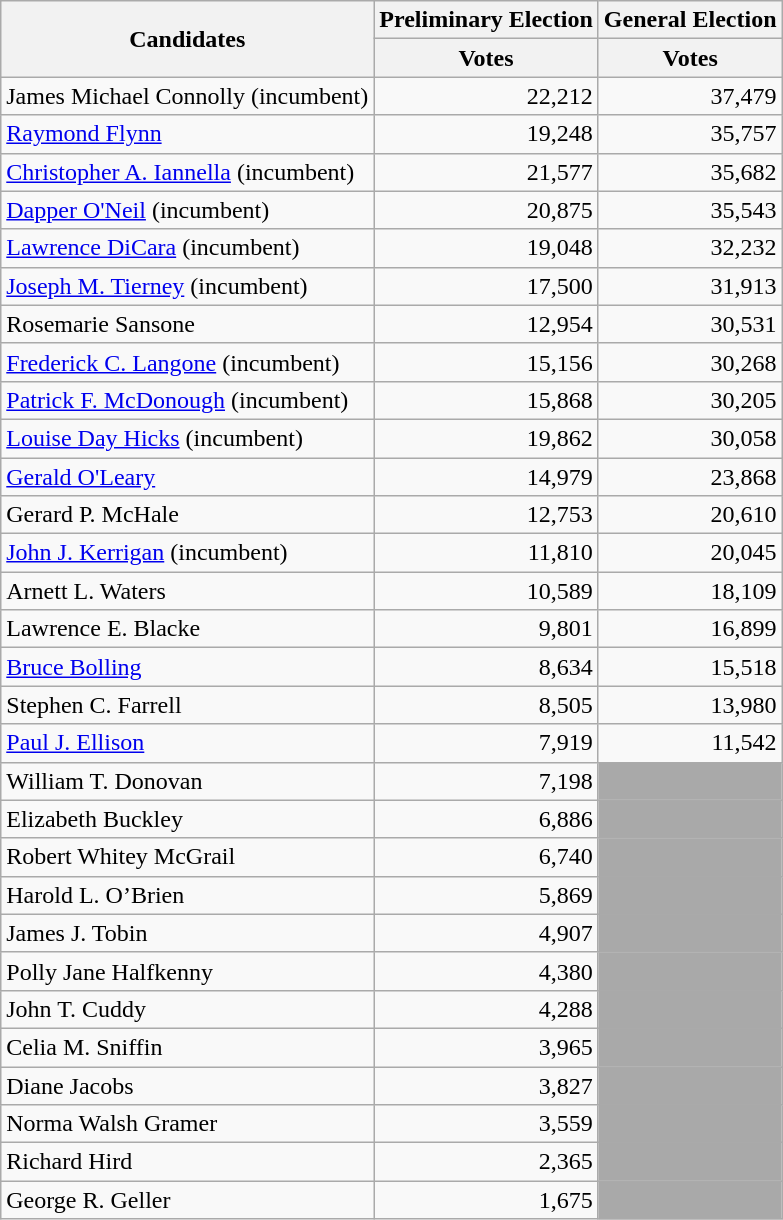<table class=wikitable>
<tr>
<th colspan=1 rowspan=2><strong>Candidates</strong></th>
<th colspan=1><strong>Preliminary Election</strong></th>
<th colspan=1><strong>General Election</strong></th>
</tr>
<tr>
<th>Votes</th>
<th>Votes</th>
</tr>
<tr>
<td>James Michael Connolly (incumbent)</td>
<td align="right">22,212</td>
<td align="right">37,479</td>
</tr>
<tr>
<td><a href='#'>Raymond Flynn</a></td>
<td align="right">19,248</td>
<td align="right">35,757</td>
</tr>
<tr>
<td><a href='#'>Christopher A. Iannella</a> (incumbent)</td>
<td align="right">21,577</td>
<td align="right">35,682</td>
</tr>
<tr>
<td><a href='#'>Dapper O'Neil</a> (incumbent)</td>
<td align="right">20,875</td>
<td align="right">35,543</td>
</tr>
<tr>
<td><a href='#'>Lawrence DiCara</a> (incumbent)</td>
<td align="right">19,048</td>
<td align="right">32,232</td>
</tr>
<tr>
<td><a href='#'>Joseph M. Tierney</a> (incumbent)</td>
<td align="right">17,500</td>
<td align="right">31,913</td>
</tr>
<tr>
<td>Rosemarie Sansone</td>
<td align="right">12,954</td>
<td align="right">30,531</td>
</tr>
<tr>
<td><a href='#'>Frederick C. Langone</a> (incumbent)</td>
<td align="right">15,156</td>
<td align="right">30,268</td>
</tr>
<tr>
<td><a href='#'>Patrick F. McDonough</a> (incumbent)</td>
<td align="right">15,868</td>
<td align="right">30,205</td>
</tr>
<tr>
<td><a href='#'>Louise Day Hicks</a> (incumbent)</td>
<td align="right">19,862</td>
<td align="right">30,058</td>
</tr>
<tr>
<td><a href='#'>Gerald O'Leary</a></td>
<td align="right">14,979</td>
<td align="right">23,868</td>
</tr>
<tr>
<td>Gerard P. McHale</td>
<td align="right">12,753</td>
<td align="right">20,610</td>
</tr>
<tr>
<td><a href='#'>John J. Kerrigan</a> (incumbent)</td>
<td align="right">11,810</td>
<td align="right">20,045</td>
</tr>
<tr>
<td>Arnett L. Waters</td>
<td align="right">10,589</td>
<td align="right">18,109</td>
</tr>
<tr>
<td>Lawrence E. Blacke</td>
<td align="right">9,801</td>
<td align="right">16,899</td>
</tr>
<tr>
<td><a href='#'>Bruce Bolling</a></td>
<td align="right">8,634</td>
<td align="right">15,518</td>
</tr>
<tr>
<td>Stephen C. Farrell</td>
<td align="right">8,505</td>
<td align="right">13,980</td>
</tr>
<tr>
<td><a href='#'>Paul J. Ellison</a></td>
<td align="right">7,919</td>
<td align="right">11,542</td>
</tr>
<tr>
<td>William T. Donovan</td>
<td align="right">7,198</td>
<td colspan=1 bgcolor= darkgray></td>
</tr>
<tr>
<td>Elizabeth Buckley</td>
<td align="right">6,886</td>
<td colspan=1 bgcolor= darkgray></td>
</tr>
<tr>
<td>Robert Whitey McGrail</td>
<td align="right">6,740</td>
<td colspan=1 bgcolor= darkgray></td>
</tr>
<tr>
<td>Harold L. O’Brien</td>
<td align="right">5,869</td>
<td colspan=1 bgcolor= darkgray></td>
</tr>
<tr>
<td>James J. Tobin</td>
<td align="right">4,907</td>
<td colspan=1 bgcolor= darkgray></td>
</tr>
<tr>
<td>Polly Jane Halfkenny</td>
<td align="right">4,380</td>
<td colspan=1 bgcolor= darkgray></td>
</tr>
<tr>
<td>John T. Cuddy</td>
<td align="right">4,288</td>
<td colspan=1 bgcolor= darkgray></td>
</tr>
<tr>
<td>Celia M. Sniffin</td>
<td align="right">3,965</td>
<td colspan=1 bgcolor= darkgray></td>
</tr>
<tr>
<td>Diane Jacobs</td>
<td align="right">3,827</td>
<td colspan=1 bgcolor= darkgray></td>
</tr>
<tr>
<td>Norma Walsh Gramer</td>
<td align="right">3,559</td>
<td colspan=1 bgcolor= darkgray></td>
</tr>
<tr>
<td>Richard Hird</td>
<td align="right">2,365</td>
<td colspan=1 bgcolor= darkgray></td>
</tr>
<tr>
<td>George R. Geller</td>
<td align="right">1,675</td>
<td colspan=1 bgcolor= darkgray></td>
</tr>
</table>
